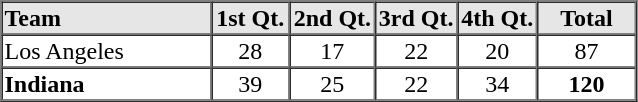<table border=1 cellspacing=0 width=425 style="margin-left:3em;">
<tr style="text-align:center; background-color:#e6e6e6;">
<th align=left width=16%>Team</th>
<th width=6%>1st Qt.</th>
<th width=6%>2nd Qt.</th>
<th width=6%>3rd Qt.</th>
<th width=6%>4th Qt.</th>
<th width=6%>Total</th>
</tr>
<tr style="text-align:center;">
<td align=left>Los Angeles</td>
<td>28</td>
<td>17</td>
<td>22</td>
<td>20</td>
<td>87</td>
</tr>
<tr style="text-align:center;">
<td align=left><strong>Indiana</strong></td>
<td>39</td>
<td>25</td>
<td>22</td>
<td>34</td>
<td><strong>120</strong></td>
</tr>
<tr style="text-align:center;">
</tr>
</table>
